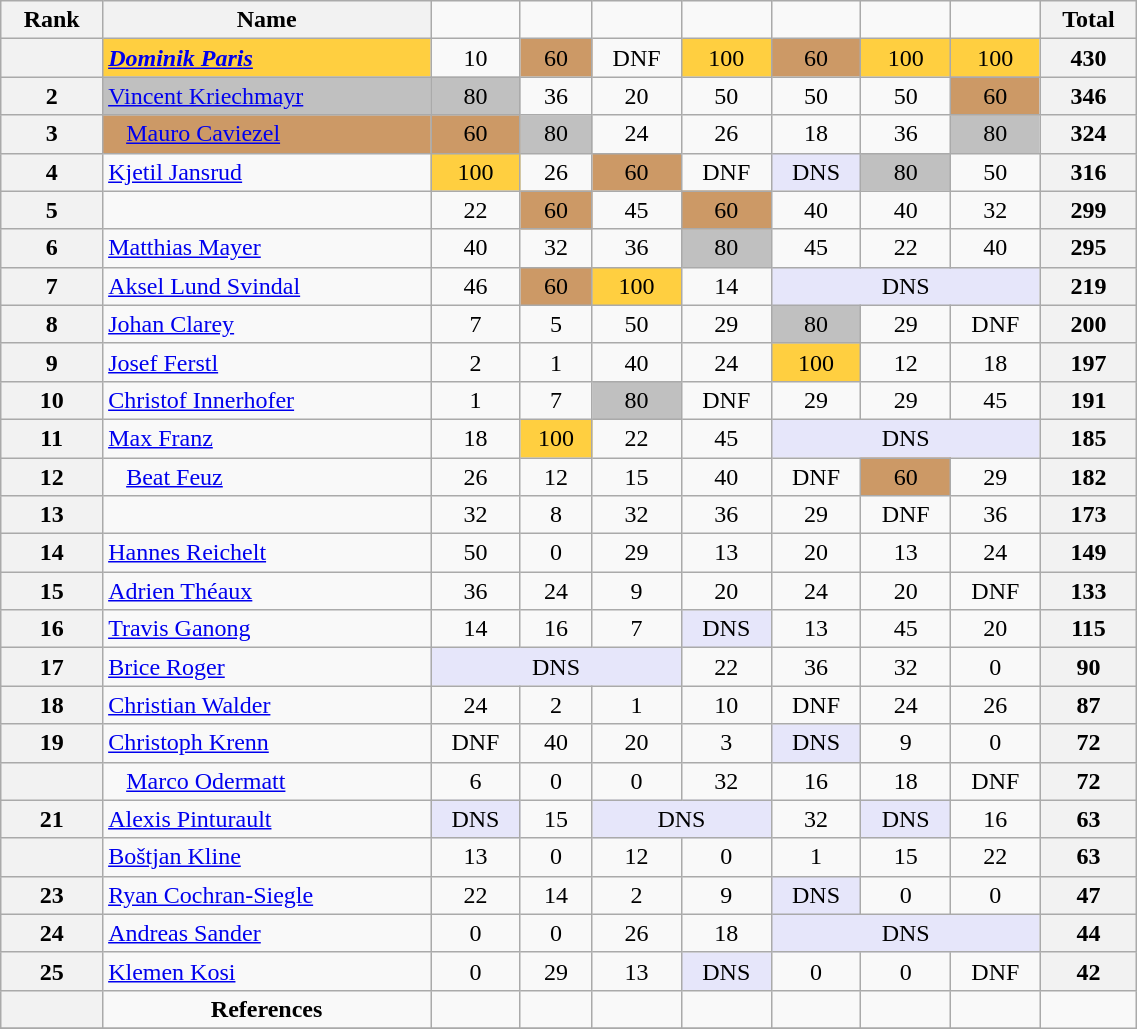<table class="wikitable" width=60% style="font-size:100%; text-align:center;">
<tr>
<th>Rank</th>
<th>Name</th>
<td><br> </td>
<td><br> </td>
<td><br> </td>
<td><br></td>
<td><br> </td>
<td><br> </td>
<td><br> </td>
<th>Total</th>
</tr>
<tr>
<th></th>
<td align=left bgcolor=ffcf40> <strong><em><a href='#'>Dominik Paris</a></em></strong></td>
<td>10</td>
<td bgcolor=cc9966>60</td>
<td>DNF</td>
<td bgcolor=ffcf40>100</td>
<td bgcolor=cc9966>60</td>
<td bgcolor=ffcf40>100</td>
<td bgcolor=ffcf40>100</td>
<th>430</th>
</tr>
<tr>
<th>2</th>
<td align=left bgcolor=c0c0c0> <a href='#'>Vincent Kriechmayr</a></td>
<td bgcolor=c0c0c0>80</td>
<td>36</td>
<td>20</td>
<td>50</td>
<td>50</td>
<td>50</td>
<td bgcolor=cc9966>60</td>
<th>346</th>
</tr>
<tr>
<th>3</th>
<td align=left bgcolor=cc9966>   <a href='#'>Mauro Caviezel</a></td>
<td bgcolor=cc9966>60</td>
<td bgcolor=c0c0c0>80</td>
<td>24</td>
<td>26</td>
<td>18</td>
<td>36</td>
<td bgcolor=c0c0c0>80</td>
<th>324</th>
</tr>
<tr>
<th>4</th>
<td align=left> <a href='#'>Kjetil Jansrud</a></td>
<td bgcolor=ffcf40>100</td>
<td>26</td>
<td bgcolor=cc9966>60</td>
<td>DNF</td>
<td bgcolor=lavender>DNS</td>
<td bgcolor=c0c0c0>80</td>
<td>50</td>
<th>316</th>
</tr>
<tr>
<th>5</th>
<td align=left></td>
<td>22</td>
<td bgcolor=cc9966>60</td>
<td>45</td>
<td bgcolor=cc9966>60</td>
<td>40</td>
<td>40</td>
<td>32</td>
<th>299</th>
</tr>
<tr>
<th>6</th>
<td align=left> <a href='#'>Matthias Mayer</a></td>
<td>40</td>
<td>32</td>
<td>36</td>
<td bgcolor=c0c0c0>80</td>
<td>45</td>
<td>22</td>
<td>40</td>
<th>295</th>
</tr>
<tr>
<th>7</th>
<td align=left> <a href='#'>Aksel Lund Svindal</a></td>
<td>46</td>
<td bgcolor=cc9966>60</td>
<td bgcolor=ffcf40>100</td>
<td>14</td>
<td colspan=3 bgcolor=lavender>DNS</td>
<th>219</th>
</tr>
<tr>
<th>8</th>
<td align=left> <a href='#'>Johan Clarey</a></td>
<td>7</td>
<td>5</td>
<td>50</td>
<td>29</td>
<td bgcolor=c0c0c0>80</td>
<td>29</td>
<td>DNF</td>
<th>200</th>
</tr>
<tr>
<th>9</th>
<td align=left> <a href='#'>Josef Ferstl</a></td>
<td>2</td>
<td>1</td>
<td>40</td>
<td>24</td>
<td bgcolor=ffcf40>100</td>
<td>12</td>
<td>18</td>
<th>197</th>
</tr>
<tr>
<th>10</th>
<td align=left> <a href='#'>Christof Innerhofer</a></td>
<td>1</td>
<td>7</td>
<td bgcolor=c0c0c0>80</td>
<td>DNF</td>
<td>29</td>
<td>29</td>
<td>45</td>
<th>191</th>
</tr>
<tr>
<th>11</th>
<td align=left> <a href='#'>Max Franz</a></td>
<td>18</td>
<td bgcolor=ffcf40>100</td>
<td>22</td>
<td>45</td>
<td colspan=3 bgcolor=lavender>DNS</td>
<th>185</th>
</tr>
<tr>
<th>12</th>
<td align=left>   <a href='#'>Beat Feuz</a></td>
<td>26</td>
<td>12</td>
<td>15</td>
<td>40</td>
<td>DNF</td>
<td bgcolor=cc9966>60</td>
<td>29</td>
<th>182</th>
</tr>
<tr>
<th>13</th>
<td align=left></td>
<td>32</td>
<td>8</td>
<td>32</td>
<td>36</td>
<td>29</td>
<td>DNF</td>
<td>36</td>
<th>173</th>
</tr>
<tr>
<th>14</th>
<td align=left> <a href='#'>Hannes Reichelt</a></td>
<td>50</td>
<td>0</td>
<td>29</td>
<td>13</td>
<td>20</td>
<td>13</td>
<td>24</td>
<th>149</th>
</tr>
<tr>
<th>15</th>
<td align=left> <a href='#'>Adrien Théaux</a></td>
<td>36</td>
<td>24</td>
<td>9</td>
<td>20</td>
<td>24</td>
<td>20</td>
<td>DNF</td>
<th>133</th>
</tr>
<tr>
<th>16</th>
<td align=left> <a href='#'>Travis Ganong</a></td>
<td>14</td>
<td>16</td>
<td>7</td>
<td bgcolor=lavender>DNS</td>
<td>13</td>
<td>45</td>
<td>20</td>
<th>115</th>
</tr>
<tr>
<th>17</th>
<td align=left> <a href='#'>Brice Roger</a></td>
<td colspan=3 bgcolor=lavender>DNS</td>
<td>22</td>
<td>36</td>
<td>32</td>
<td>0</td>
<th>90</th>
</tr>
<tr>
<th>18</th>
<td align=left> <a href='#'>Christian Walder</a></td>
<td>24</td>
<td>2</td>
<td>1</td>
<td>10</td>
<td>DNF</td>
<td>24</td>
<td>26</td>
<th>87</th>
</tr>
<tr>
<th>19</th>
<td align=left> <a href='#'>Christoph Krenn</a></td>
<td>DNF</td>
<td>40</td>
<td>20</td>
<td>3</td>
<td bgcolor=lavender>DNS</td>
<td>9</td>
<td>0</td>
<th>72</th>
</tr>
<tr>
<th></th>
<td align=left>   <a href='#'>Marco Odermatt</a></td>
<td>6</td>
<td>0</td>
<td>0</td>
<td>32</td>
<td>16</td>
<td>18</td>
<td>DNF</td>
<th>72</th>
</tr>
<tr>
<th>21</th>
<td align=left> <a href='#'>Alexis Pinturault</a></td>
<td bgcolor=lavender>DNS</td>
<td>15</td>
<td colspan=2 bgcolor=lavender>DNS</td>
<td>32</td>
<td bgcolor=lavender>DNS</td>
<td>16</td>
<th>63</th>
</tr>
<tr>
<th></th>
<td align=left> <a href='#'>Boštjan Kline</a></td>
<td>13</td>
<td>0</td>
<td>12</td>
<td>0</td>
<td>1</td>
<td>15</td>
<td>22</td>
<th>63</th>
</tr>
<tr>
<th>23</th>
<td align=left> <a href='#'>Ryan Cochran-Siegle</a></td>
<td>22</td>
<td>14</td>
<td>2</td>
<td>9</td>
<td bgcolor=lavender>DNS</td>
<td>0</td>
<td>0</td>
<th>47</th>
</tr>
<tr>
<th>24</th>
<td align=left> <a href='#'>Andreas Sander</a></td>
<td>0</td>
<td>0</td>
<td>26</td>
<td>18</td>
<td colspan=3 bgcolor=lavender>DNS</td>
<th>44</th>
</tr>
<tr>
<th>25</th>
<td align=left> <a href='#'>Klemen Kosi</a></td>
<td>0</td>
<td>29</td>
<td>13</td>
<td bgcolor=lavender>DNS</td>
<td>0</td>
<td>0</td>
<td>DNF</td>
<th>42</th>
</tr>
<tr>
<th></th>
<td align=center><strong>References</strong></td>
<td></td>
<td></td>
<td></td>
<td></td>
<td></td>
<td></td>
<td></td>
</tr>
<tr>
</tr>
</table>
